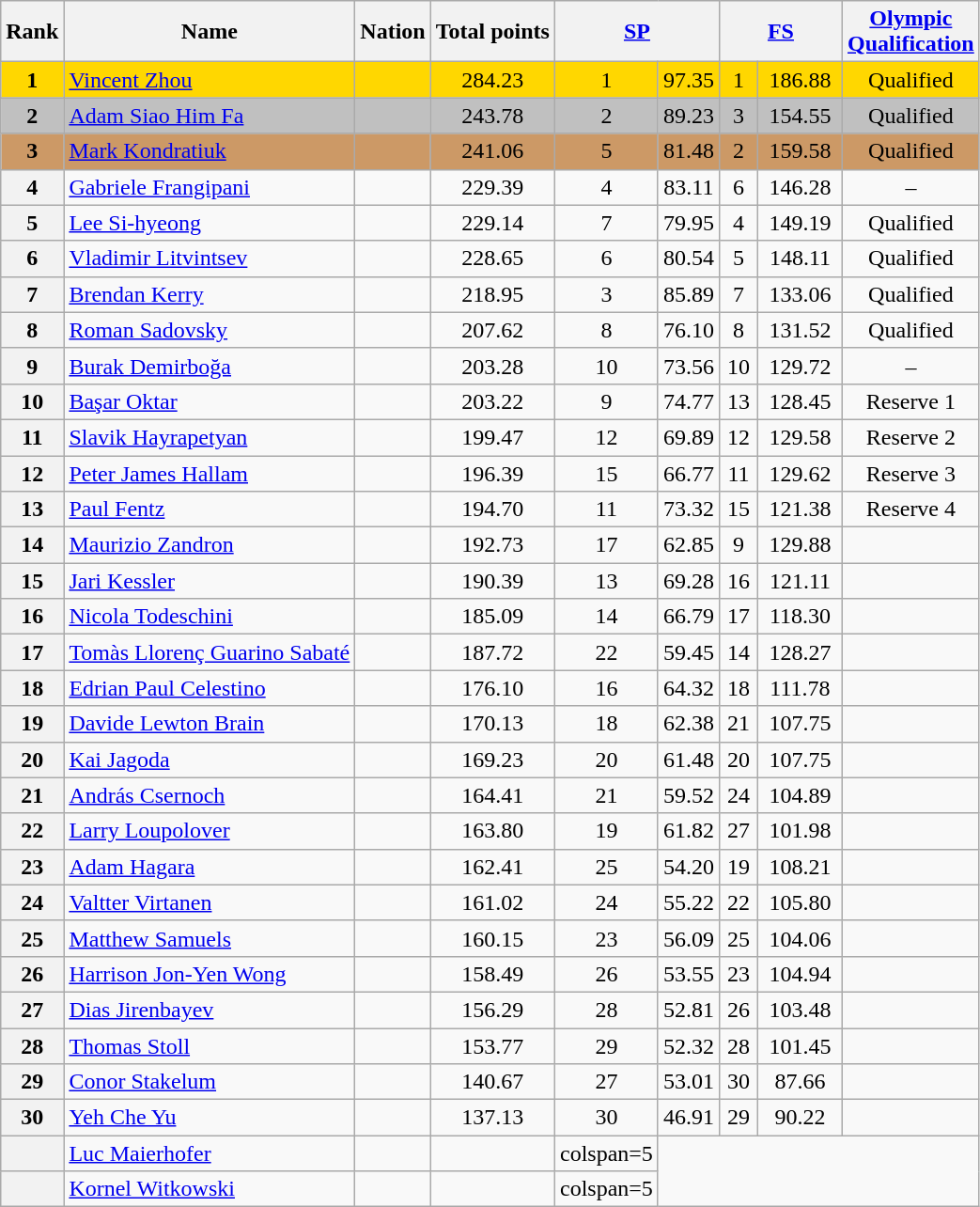<table class="wikitable sortable">
<tr>
<th>Rank</th>
<th>Name</th>
<th>Nation</th>
<th>Total points</th>
<th colspan="2" width="80px"><a href='#'>SP</a></th>
<th colspan="2" width="80px"><a href='#'>FS</a></th>
<th width="80px"><a href='#'>Olympic Qualification</a></th>
</tr>
<tr bgcolor="gold">
<td align="center"><strong>1</strong></td>
<td><a href='#'>Vincent Zhou</a></td>
<td></td>
<td align="center">284.23</td>
<td align="center">1</td>
<td align="center">97.35</td>
<td align="center">1</td>
<td align="center">186.88</td>
<td align="center">Qualified</td>
</tr>
<tr bgcolor="silver">
<td align="center"><strong>2</strong></td>
<td><a href='#'>Adam Siao Him Fa</a></td>
<td></td>
<td align="center">243.78</td>
<td align="center">2</td>
<td align="center">89.23</td>
<td align="center">3</td>
<td align="center">154.55</td>
<td align="center">Qualified</td>
</tr>
<tr bgcolor="cc9966">
<td align="center"><strong>3</strong></td>
<td><a href='#'>Mark Kondratiuk</a></td>
<td></td>
<td align="center">241.06</td>
<td align="center">5</td>
<td align="center">81.48</td>
<td align="center">2</td>
<td align="center">159.58</td>
<td align="center">Qualified</td>
</tr>
<tr>
<th>4</th>
<td><a href='#'>Gabriele Frangipani</a></td>
<td></td>
<td align="center">229.39</td>
<td align="center">4</td>
<td align="center">83.11</td>
<td align="center">6</td>
<td align="center">146.28</td>
<td align="center">–</td>
</tr>
<tr>
<th>5</th>
<td><a href='#'>Lee Si-hyeong</a></td>
<td></td>
<td align="center">229.14</td>
<td align="center">7</td>
<td align="center">79.95</td>
<td align="center">4</td>
<td align="center">149.19</td>
<td align="center">Qualified</td>
</tr>
<tr>
<th>6</th>
<td><a href='#'>Vladimir Litvintsev</a></td>
<td></td>
<td align="center">228.65</td>
<td align="center">6</td>
<td align="center">80.54</td>
<td align="center">5</td>
<td align="center">148.11</td>
<td align="center">Qualified</td>
</tr>
<tr>
<th>7</th>
<td><a href='#'>Brendan Kerry</a></td>
<td></td>
<td align="center">218.95</td>
<td align="center">3</td>
<td align="center">85.89</td>
<td align="center">7</td>
<td align="center">133.06</td>
<td align="center">Qualified</td>
</tr>
<tr>
<th>8</th>
<td><a href='#'>Roman Sadovsky</a></td>
<td></td>
<td align="center">207.62</td>
<td align="center">8</td>
<td align="center">76.10</td>
<td align="center">8</td>
<td align="center">131.52</td>
<td align="center">Qualified</td>
</tr>
<tr>
<th>9</th>
<td><a href='#'>Burak Demirboğa</a></td>
<td></td>
<td align="center">203.28</td>
<td align="center">10</td>
<td align="center">73.56</td>
<td align="center">10</td>
<td align="center">129.72</td>
<td align="center">–</td>
</tr>
<tr>
<th>10</th>
<td><a href='#'>Başar Oktar</a></td>
<td></td>
<td align="center">203.22</td>
<td align="center">9</td>
<td align="center">74.77</td>
<td align="center">13</td>
<td align="center">128.45</td>
<td align="center">Reserve 1</td>
</tr>
<tr>
<th>11</th>
<td><a href='#'>Slavik Hayrapetyan</a></td>
<td></td>
<td align="center">199.47</td>
<td align="center">12</td>
<td align="center">69.89</td>
<td align="center">12</td>
<td align="center">129.58</td>
<td align="center">Reserve 2</td>
</tr>
<tr>
<th>12</th>
<td><a href='#'>Peter James Hallam</a></td>
<td></td>
<td align="center">196.39</td>
<td align="center">15</td>
<td align="center">66.77</td>
<td align="center">11</td>
<td align="center">129.62</td>
<td align="center">Reserve 3</td>
</tr>
<tr>
<th>13</th>
<td><a href='#'>Paul Fentz</a></td>
<td></td>
<td align="center">194.70</td>
<td align="center">11</td>
<td align="center">73.32</td>
<td align="center">15</td>
<td align="center">121.38</td>
<td align="center">Reserve 4</td>
</tr>
<tr>
<th>14</th>
<td><a href='#'>Maurizio Zandron</a></td>
<td></td>
<td align="center">192.73</td>
<td align="center">17</td>
<td align="center">62.85</td>
<td align="center">9</td>
<td align="center">129.88</td>
<td align="center"></td>
</tr>
<tr>
<th>15</th>
<td><a href='#'>Jari Kessler</a></td>
<td></td>
<td align="center">190.39</td>
<td align="center">13</td>
<td align="center">69.28</td>
<td align="center">16</td>
<td align="center">121.11</td>
<td align="center"></td>
</tr>
<tr>
<th>16</th>
<td><a href='#'>Nicola Todeschini</a></td>
<td></td>
<td align="center">185.09</td>
<td align="center">14</td>
<td align="center">66.79</td>
<td align="center">17</td>
<td align="center">118.30</td>
<td align="center"></td>
</tr>
<tr>
<th>17</th>
<td><a href='#'>Tomàs Llorenç Guarino Sabaté</a></td>
<td></td>
<td align="center">187.72</td>
<td align="center">22</td>
<td align="center">59.45</td>
<td align="center">14</td>
<td align="center">128.27</td>
<td align="center"></td>
</tr>
<tr>
<th>18</th>
<td><a href='#'>Edrian Paul Celestino</a></td>
<td></td>
<td align="center">176.10</td>
<td align="center">16</td>
<td align="center">64.32</td>
<td align="center">18</td>
<td align="center">111.78</td>
<td align="center"></td>
</tr>
<tr>
<th>19</th>
<td><a href='#'>Davide Lewton Brain</a></td>
<td></td>
<td align="center">170.13</td>
<td align="center">18</td>
<td align="center">62.38</td>
<td align="center">21</td>
<td align="center">107.75</td>
<td align="center"></td>
</tr>
<tr>
<th>20</th>
<td><a href='#'>Kai Jagoda</a></td>
<td></td>
<td align="center">169.23</td>
<td align="center">20</td>
<td align="center">61.48</td>
<td align="center">20</td>
<td align="center">107.75</td>
<td align="center"></td>
</tr>
<tr>
<th>21</th>
<td><a href='#'>András Csernoch</a></td>
<td></td>
<td align="center">164.41</td>
<td align="center">21</td>
<td align="center">59.52</td>
<td align="center">24</td>
<td align="center">104.89</td>
<td align="center"></td>
</tr>
<tr>
<th>22</th>
<td><a href='#'>Larry Loupolover</a></td>
<td></td>
<td align="center">163.80</td>
<td align="center">19</td>
<td align="center">61.82</td>
<td align="center">27</td>
<td align="center">101.98</td>
<td align="center"></td>
</tr>
<tr>
<th>23</th>
<td><a href='#'>Adam Hagara</a></td>
<td></td>
<td align="center">162.41</td>
<td align="center">25</td>
<td align="center">54.20</td>
<td align="center">19</td>
<td align="center">108.21</td>
<td align="center"></td>
</tr>
<tr>
<th>24</th>
<td><a href='#'>Valtter Virtanen</a></td>
<td></td>
<td align="center">161.02</td>
<td align="center">24</td>
<td align="center">55.22</td>
<td align="center">22</td>
<td align="center">105.80</td>
<td align="center"></td>
</tr>
<tr>
<th>25</th>
<td><a href='#'>Matthew Samuels</a></td>
<td></td>
<td align="center">160.15</td>
<td align="center">23</td>
<td align="center">56.09</td>
<td align="center">25</td>
<td align="center">104.06</td>
<td align="center"></td>
</tr>
<tr>
<th>26</th>
<td><a href='#'>Harrison Jon-Yen Wong</a></td>
<td></td>
<td align="center">158.49</td>
<td align="center">26</td>
<td align="center">53.55</td>
<td align="center">23</td>
<td align="center">104.94</td>
<td align="center"></td>
</tr>
<tr>
<th>27</th>
<td><a href='#'>Dias Jirenbayev</a></td>
<td></td>
<td align="center">156.29</td>
<td align="center">28</td>
<td align="center">52.81</td>
<td align="center">26</td>
<td align="center">103.48</td>
<td align="center"></td>
</tr>
<tr>
<th>28</th>
<td><a href='#'>Thomas Stoll</a></td>
<td></td>
<td align="center">153.77</td>
<td align="center">29</td>
<td align="center">52.32</td>
<td align="center">28</td>
<td align="center">101.45</td>
<td align="center"></td>
</tr>
<tr>
<th>29</th>
<td><a href='#'>Conor Stakelum</a></td>
<td></td>
<td align="center">140.67</td>
<td align="center">27</td>
<td align="center">53.01</td>
<td align="center">30</td>
<td align="center">87.66</td>
<td align="center"></td>
</tr>
<tr>
<th>30</th>
<td><a href='#'>Yeh Che Yu</a></td>
<td></td>
<td align="center">137.13</td>
<td align="center">30</td>
<td align="center">46.91</td>
<td align="center">29</td>
<td align="center">90.22</td>
<td align="center"></td>
</tr>
<tr>
<th></th>
<td><a href='#'>Luc Maierhofer</a></td>
<td></td>
<td></td>
<td>colspan=5 </td>
</tr>
<tr>
<th></th>
<td><a href='#'>Kornel Witkowski</a></td>
<td></td>
<td></td>
<td>colspan=5 </td>
</tr>
</table>
